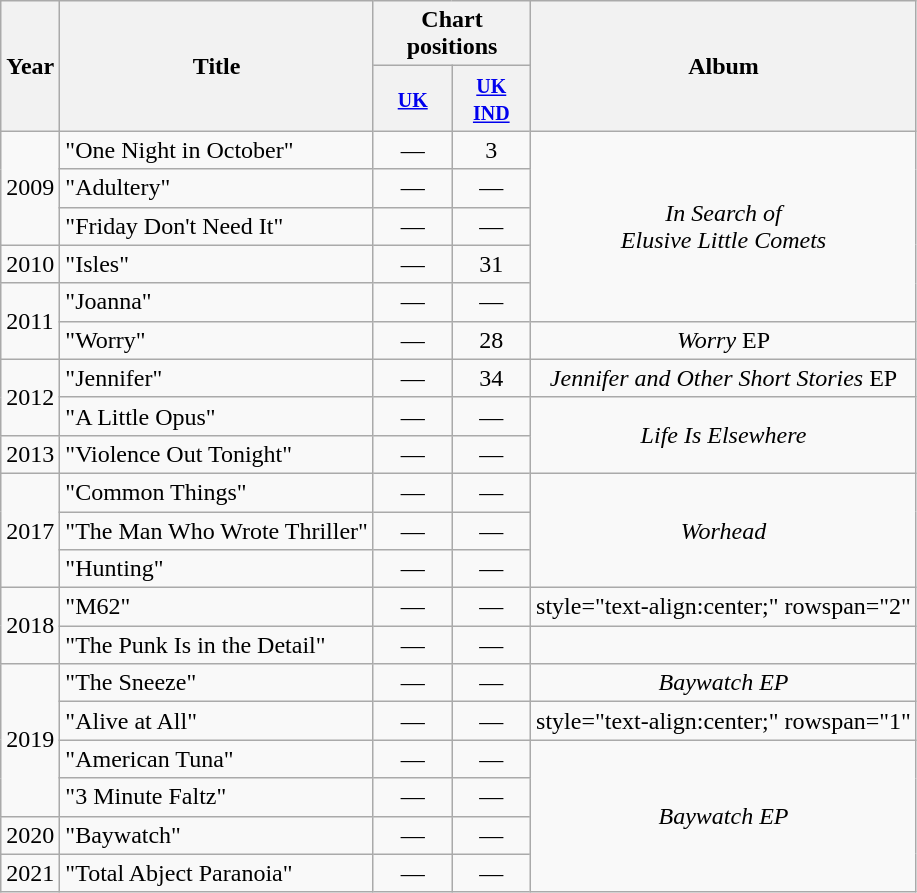<table class="wikitable">
<tr>
<th rowspan="2">Year</th>
<th rowspan="2">Title</th>
<th colspan="2">Chart positions</th>
<th rowspan="2">Album</th>
</tr>
<tr>
<th style="width:45px;"><small><a href='#'>UK</a></small></th>
<th style="width:45px;"><small><a href='#'>UK<br>IND</a></small></th>
</tr>
<tr>
<td rowspan="3">2009</td>
<td>"One Night in October"</td>
<td style="text-align:center;">—</td>
<td style="text-align:center;">3</td>
<td style="text-align:center;" rowspan="5"><em>In Search of<br>Elusive Little Comets</em></td>
</tr>
<tr>
<td>"Adultery"</td>
<td style="text-align:center;">—</td>
<td style="text-align:center;">—</td>
</tr>
<tr>
<td>"Friday Don't Need It"</td>
<td style="text-align:center;">—</td>
<td style="text-align:center;">—</td>
</tr>
<tr>
<td>2010</td>
<td>"Isles"</td>
<td style="text-align:center;">—</td>
<td style="text-align:center;">31</td>
</tr>
<tr>
<td rowspan="2">2011</td>
<td>"Joanna"</td>
<td style="text-align:center;">—</td>
<td style="text-align:center;">—</td>
</tr>
<tr>
<td>"Worry"</td>
<td style="text-align:center;">—</td>
<td style="text-align:center;">28</td>
<td style="text-align:center;"><em>Worry</em> EP</td>
</tr>
<tr>
<td rowspan="2">2012</td>
<td>"Jennifer"</td>
<td style="text-align:center;">—</td>
<td style="text-align:center;">34</td>
<td style="text-align:center;"><em>Jennifer and Other Short Stories</em> EP</td>
</tr>
<tr>
<td>"A Little Opus"</td>
<td style="text-align:center;">—</td>
<td style="text-align:center;">—</td>
<td style="text-align:center;" rowspan="2"><em>Life Is Elsewhere</em></td>
</tr>
<tr>
<td>2013</td>
<td>"Violence Out Tonight"</td>
<td style="text-align:center;">—</td>
<td style="text-align:center;">—</td>
</tr>
<tr>
<td rowspan="3">2017</td>
<td>"Common Things"</td>
<td style="text-align:center;">—</td>
<td style="text-align:center;">—</td>
<td style="text-align:center;" rowspan="3"><em>Worhead</em></td>
</tr>
<tr>
<td>"The Man Who Wrote Thriller"</td>
<td style="text-align:center;">—</td>
<td style="text-align:center;">—</td>
</tr>
<tr>
<td>"Hunting"</td>
<td style="text-align:center;">—</td>
<td style="text-align:center;">—</td>
</tr>
<tr>
<td rowspan="2">2018</td>
<td>"M62"</td>
<td style="text-align:center;">—</td>
<td style="text-align:center;">—</td>
<td>style="text-align:center;" rowspan="2" </td>
</tr>
<tr>
<td>"The Punk Is in the Detail"</td>
<td style="text-align:center;">—</td>
<td style="text-align:center;">—</td>
</tr>
<tr>
<td rowspan="4">2019</td>
<td>"The Sneeze"</td>
<td style="text-align:center;">—</td>
<td style="text-align:center;">—</td>
<td style="text-align:center;" rowspan="1"><em>Baywatch EP</em></td>
</tr>
<tr>
<td>"Alive at All"</td>
<td style="text-align:center;">—</td>
<td style="text-align:center;">—</td>
<td>style="text-align:center;" rowspan="1" </td>
</tr>
<tr>
<td>"American Tuna"</td>
<td style="text-align:center;">—</td>
<td style="text-align:center;">—</td>
<td style="text-align:center;" rowspan="4"><em>Baywatch EP</em></td>
</tr>
<tr>
<td>"3 Minute Faltz"</td>
<td style="text-align:center;">—</td>
<td style="text-align:center;">—</td>
</tr>
<tr>
<td rowspan="1">2020</td>
<td>"Baywatch"</td>
<td style="text-align:center;">—</td>
<td style="text-align:center;">—</td>
</tr>
<tr>
<td rowspan="1">2021</td>
<td>"Total Abject Paranoia"</td>
<td style="text-align:center;">—</td>
<td style="text-align:center;">—</td>
</tr>
</table>
